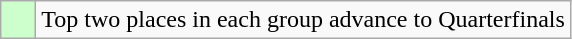<table class="wikitable">
<tr>
<td style="background: #ccffcc;">    </td>
<td>Top two places in each group advance to Quarterfinals</td>
</tr>
</table>
